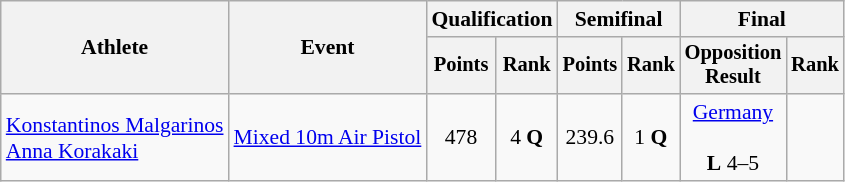<table class="wikitable" style="font-size:90%">
<tr>
<th rowspan="2">Athlete</th>
<th rowspan="2">Event</th>
<th colspan=2>Qualification</th>
<th colspan=2>Semifinal</th>
<th colspan=2>Final</th>
</tr>
<tr style="font-size:95%">
<th>Points</th>
<th>Rank</th>
<th>Points</th>
<th>Rank</th>
<th>Opposition<br>Result</th>
<th>Rank</th>
</tr>
<tr align=center>
<td align=left><a href='#'>Konstantinos Malgarinos</a><br><a href='#'>Anna Korakaki</a></td>
<td align=left><a href='#'>Mixed 10m Air Pistol</a></td>
<td>478</td>
<td>4 <strong>Q</strong></td>
<td>239.6</td>
<td>1 <strong>Q</strong></td>
<td><a href='#'>Germany</a><br><br><strong>L</strong> 4–5</td>
<td></td>
</tr>
</table>
